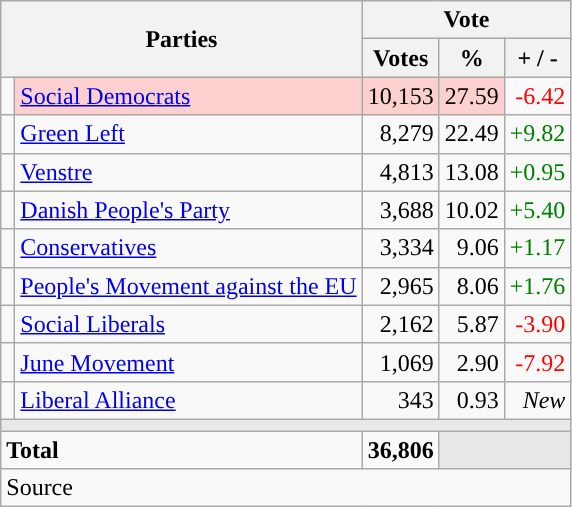<table class="wikitable" style="text-align:right;">
<tr>
<th style="text-align:centre;" rowspan="2" colspan="2" width="225">Parties</th>
<th colspan="3">Vote</th>
</tr>
<tr>
<th width="15">Votes</th>
<th width="15">%</th>
<th width="15">+ / -</th>
</tr>
<tr>
<td width="2" style="color:inherit;background:"></td>
<td bgcolor=#fbd0ce   align="left"><a href='#'>Social Democrats</a></td>
<td bgcolor=#fbd0ce>10,153</td>
<td bgcolor=#fbd0ce>27.59</td>
<td style=color:red;>-6.42</td>
</tr>
<tr>
<td width="2" style="color:inherit;background:"></td>
<td align="left"><a href='#'>Green Left</a></td>
<td>8,279</td>
<td>22.49</td>
<td style=color:green;>+9.82</td>
</tr>
<tr>
<td width="2" style="color:inherit;background:"></td>
<td align="left"><a href='#'>Venstre</a></td>
<td>4,813</td>
<td>13.08</td>
<td style=color:green;>+0.95</td>
</tr>
<tr>
<td width="2" style="color:inherit;background:"></td>
<td align="left"><a href='#'>Danish People's Party</a></td>
<td>3,688</td>
<td>10.02</td>
<td style=color:green;>+5.40</td>
</tr>
<tr>
<td width="2" style="color:inherit;background:"></td>
<td align="left"><a href='#'>Conservatives</a></td>
<td>3,334</td>
<td>9.06</td>
<td style=color:green;>+1.17</td>
</tr>
<tr>
<td width="2" style="color:inherit;background:"></td>
<td align="left"><a href='#'>People's Movement against the EU</a></td>
<td>2,965</td>
<td>8.06</td>
<td style=color:green;>+1.76</td>
</tr>
<tr>
<td width="2" style="color:inherit;background:"></td>
<td align="left"><a href='#'>Social Liberals</a></td>
<td>2,162</td>
<td>5.87</td>
<td style=color:red;>-3.90</td>
</tr>
<tr>
<td width="2" style="color:inherit;background:"></td>
<td align="left"><a href='#'>June Movement</a></td>
<td>1,069</td>
<td>2.90</td>
<td style=color:red;>-7.92</td>
</tr>
<tr>
<td width="2" style="color:inherit;background:"></td>
<td align="left"><a href='#'>Liberal Alliance</a></td>
<td>343</td>
<td>0.93</td>
<td><em>New</em></td>
</tr>
<tr>
<td colspan="7" bgcolor="#E9E9E9"></td>
</tr>
<tr>
<td align="left" colspan="2"><strong>Total</strong></td>
<td><strong>36,806</strong></td>
<td bgcolor="#E9E9E9" colspan="2"></td>
</tr>
<tr>
<td align="left" colspan="6">Source</td>
</tr>
</table>
